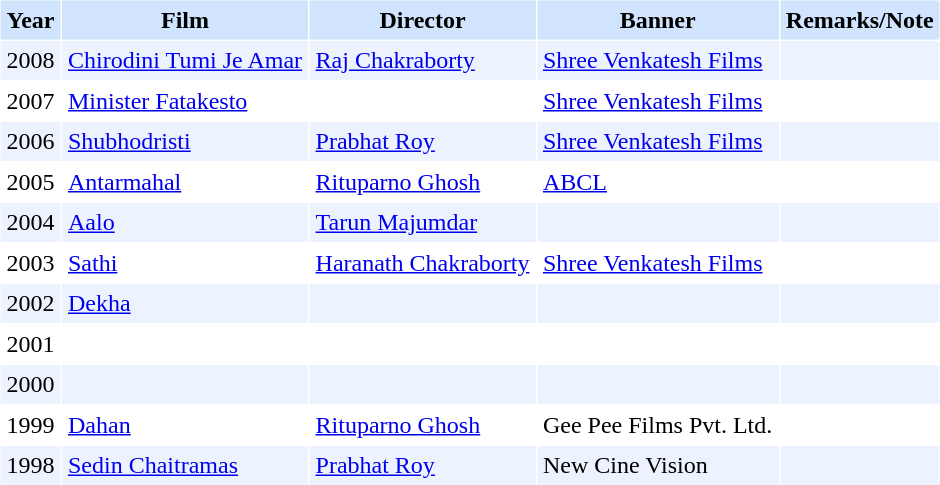<table cellspacing="1" cellpadding="4" border="0">
<tr bgcolor="#d1e4fd">
<th>Year</th>
<th>Film</th>
<th>Director</th>
<th>Banner</th>
<th>Remarks/Note</th>
</tr>
<tr bgcolor=#edf3fe>
<td>2008</td>
<td><a href='#'>Chirodini Tumi Je Amar</a></td>
<td><a href='#'>Raj Chakraborty</a></td>
<td><a href='#'>Shree Venkatesh Films</a></td>
<td></td>
</tr>
<tr>
<td>2007</td>
<td><a href='#'>Minister Fatakesto</a></td>
<td></td>
<td><a href='#'>Shree Venkatesh Films</a></td>
<td></td>
</tr>
<tr bgcolor=#edf3fe>
<td>2006</td>
<td><a href='#'>Shubhodristi</a></td>
<td><a href='#'>Prabhat Roy</a></td>
<td><a href='#'>Shree Venkatesh Films</a></td>
<td></td>
</tr>
<tr>
<td>2005</td>
<td><a href='#'>Antarmahal</a></td>
<td><a href='#'>Rituparno Ghosh</a></td>
<td><a href='#'>ABCL</a></td>
<td></td>
</tr>
<tr bgcolor=#edf3fe>
<td>2004</td>
<td><a href='#'>Aalo</a></td>
<td><a href='#'>Tarun Majumdar</a></td>
<td></td>
<td></td>
</tr>
<tr>
<td>2003</td>
<td><a href='#'>Sathi</a></td>
<td><a href='#'>Haranath Chakraborty</a></td>
<td><a href='#'>Shree Venkatesh Films</a></td>
<td></td>
</tr>
<tr bgcolor=#edf3fe>
<td>2002</td>
<td><a href='#'>Dekha</a></td>
<td></td>
<td></td>
<td></td>
</tr>
<tr>
<td>2001</td>
<td></td>
<td></td>
<td></td>
<td></td>
</tr>
<tr bgcolor=#edf3fe>
<td>2000</td>
<td></td>
<td></td>
<td></td>
<td></td>
</tr>
<tr>
<td>1999</td>
<td><a href='#'>Dahan</a></td>
<td><a href='#'>Rituparno Ghosh</a></td>
<td>Gee Pee Films Pvt. Ltd.</td>
<td></td>
</tr>
<tr bgcolor=#edf3fe>
<td>1998</td>
<td><a href='#'>Sedin Chaitramas</a></td>
<td><a href='#'>Prabhat Roy</a></td>
<td>New Cine Vision</td>
<td></td>
</tr>
</table>
